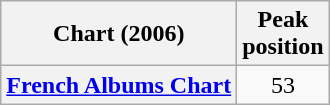<table class="wikitable sortable plainrowheaders" style="text-align:center">
<tr>
<th scope="col">Chart (2006)</th>
<th scope="col">Peak<br>position</th>
</tr>
<tr>
<th scope="row"><a href='#'>French Albums Chart</a></th>
<td>53</td>
</tr>
</table>
